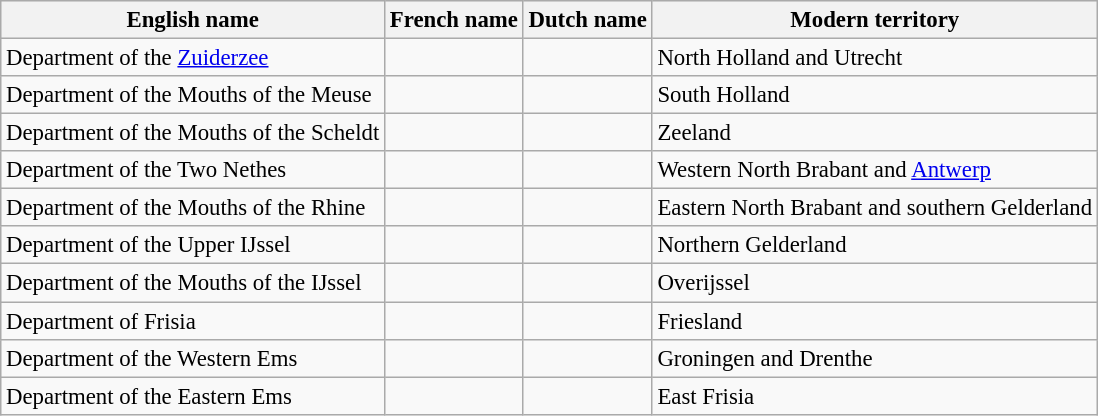<table class="wikitable sortable"  style="font-size:95%; margin:auto;">
<tr style="background:#efefef;">
<th>English name</th>
<th>French name</th>
<th>Dutch name</th>
<th>Modern territory</th>
</tr>
<tr>
<td>Department of the <a href='#'>Zuiderzee</a></td>
<td></td>
<td></td>
<td>North Holland and Utrecht</td>
</tr>
<tr>
<td>Department of the Mouths of the Meuse</td>
<td></td>
<td></td>
<td>South Holland</td>
</tr>
<tr>
<td>Department of the Mouths of the Scheldt</td>
<td></td>
<td></td>
<td>Zeeland</td>
</tr>
<tr>
<td>Department of the Two Nethes</td>
<td></td>
<td></td>
<td>Western North Brabant and <a href='#'>Antwerp</a></td>
</tr>
<tr>
<td>Department of the Mouths of the Rhine</td>
<td></td>
<td></td>
<td>Eastern North Brabant and southern Gelderland</td>
</tr>
<tr>
<td>Department of the Upper IJssel</td>
<td></td>
<td></td>
<td>Northern Gelderland</td>
</tr>
<tr>
<td>Department of the Mouths of the IJssel</td>
<td></td>
<td></td>
<td>Overijssel</td>
</tr>
<tr>
<td>Department of Frisia</td>
<td></td>
<td></td>
<td>Friesland</td>
</tr>
<tr>
<td>Department of the Western Ems</td>
<td></td>
<td></td>
<td>Groningen and Drenthe</td>
</tr>
<tr>
<td>Department of the Eastern Ems</td>
<td></td>
<td></td>
<td>East Frisia</td>
</tr>
</table>
